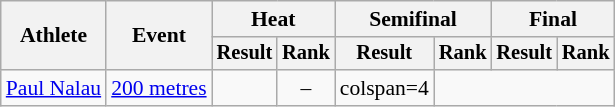<table class=wikitable style=font-size:90%>
<tr>
<th rowspan=2>Athlete</th>
<th rowspan=2>Event</th>
<th colspan=2>Heat</th>
<th colspan=2>Semifinal</th>
<th colspan=2>Final</th>
</tr>
<tr style=font-size:95%>
<th>Result</th>
<th>Rank</th>
<th>Result</th>
<th>Rank</th>
<th>Result</th>
<th>Rank</th>
</tr>
<tr align=center>
<td align=left><a href='#'>Paul Nalau</a></td>
<td align=left><a href='#'>200 metres</a></td>
<td></td>
<td>–</td>
<td>colspan=4 </td>
</tr>
</table>
